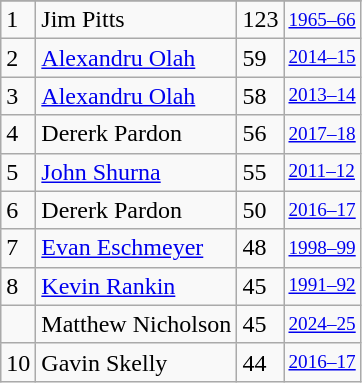<table class="wikitable">
<tr>
</tr>
<tr>
<td>1</td>
<td>Jim Pitts</td>
<td>123</td>
<td style="font-size:80%;"><a href='#'>1965–66</a></td>
</tr>
<tr>
<td>2</td>
<td><a href='#'>Alexandru Olah</a></td>
<td>59</td>
<td style="font-size:80%;"><a href='#'>2014–15</a></td>
</tr>
<tr>
<td>3</td>
<td><a href='#'>Alexandru Olah</a></td>
<td>58</td>
<td style="font-size:80%;"><a href='#'>2013–14</a></td>
</tr>
<tr>
<td>4</td>
<td>Dererk Pardon</td>
<td>56</td>
<td style="font-size:80%;"><a href='#'>2017–18</a></td>
</tr>
<tr>
<td>5</td>
<td><a href='#'>John Shurna</a></td>
<td>55</td>
<td style="font-size:80%;"><a href='#'>2011–12</a></td>
</tr>
<tr>
<td>6</td>
<td>Dererk Pardon</td>
<td>50</td>
<td style="font-size:80%;"><a href='#'>2016–17</a></td>
</tr>
<tr>
<td>7</td>
<td><a href='#'>Evan Eschmeyer</a></td>
<td>48</td>
<td style="font-size:80%;"><a href='#'>1998–99</a></td>
</tr>
<tr>
<td>8</td>
<td><a href='#'>Kevin Rankin</a></td>
<td>45</td>
<td style="font-size:80%;"><a href='#'>1991–92</a></td>
</tr>
<tr>
<td></td>
<td>Matthew Nicholson</td>
<td>45</td>
<td style="font-size:80%;"><a href='#'>2024–25</a></td>
</tr>
<tr>
<td>10</td>
<td>Gavin Skelly</td>
<td>44</td>
<td style="font-size:80%;"><a href='#'>2016–17</a></td>
</tr>
</table>
